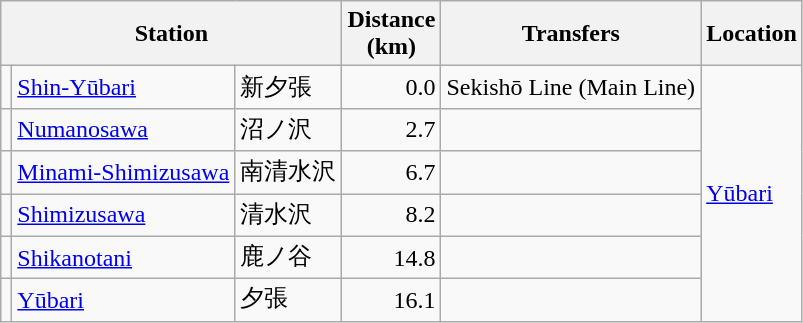<table class="wikitable">
<tr>
<th colspan="3">Station</th>
<th>Distance<br>(km)</th>
<th>Transfers</th>
<th>Location</th>
</tr>
<tr>
<td></td>
<td><a href='#'>Shin-Yūbari</a></td>
<td>新夕張</td>
<td style="text-align: right; ">0.0</td>
<td> Sekishō Line (Main Line)</td>
<td rowspan="6"><a href='#'>Yūbari</a></td>
</tr>
<tr>
<td></td>
<td><a href='#'>Numanosawa</a></td>
<td>沼ノ沢</td>
<td style="text-align: right; ">2.7</td>
<td></td>
</tr>
<tr>
<td></td>
<td><a href='#'>Minami-Shimizusawa</a></td>
<td>南清水沢</td>
<td style="text-align: right; ">6.7</td>
<td></td>
</tr>
<tr>
<td></td>
<td><a href='#'>Shimizusawa</a></td>
<td>清水沢</td>
<td style="text-align: right; ">8.2</td>
<td></td>
</tr>
<tr>
<td></td>
<td><a href='#'>Shikanotani</a></td>
<td>鹿ノ谷</td>
<td style="text-align: right; ">14.8</td>
<td></td>
</tr>
<tr>
<td></td>
<td><a href='#'>Yūbari</a></td>
<td>夕張</td>
<td style="text-align: right; ">16.1</td>
<td></td>
</tr>
</table>
